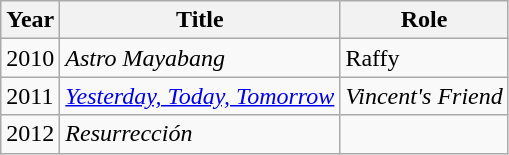<table class="wikitable">
<tr>
<th>Year</th>
<th>Title</th>
<th>Role</th>
</tr>
<tr>
<td>2010</td>
<td><em>Astro Mayabang</em></td>
<td>Raffy</td>
</tr>
<tr>
<td>2011</td>
<td><a href='#'><em>Yesterday, Today, Tomorrow</em></a></td>
<td><em>Vincent's Friend</em></td>
</tr>
<tr>
<td>2012</td>
<td><em>Resurrección</em></td>
<td></td>
</tr>
</table>
